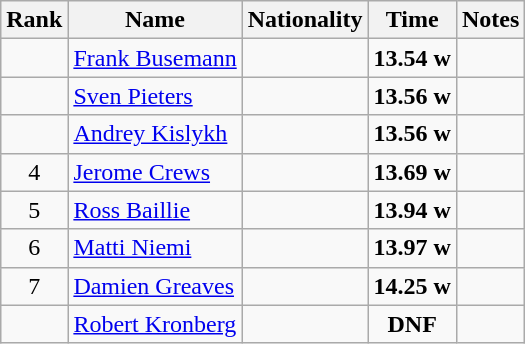<table class="wikitable sortable" style="text-align:center">
<tr>
<th>Rank</th>
<th>Name</th>
<th>Nationality</th>
<th>Time</th>
<th>Notes</th>
</tr>
<tr>
<td></td>
<td align=left><a href='#'>Frank Busemann</a></td>
<td align=left></td>
<td><strong>13.54</strong> <strong>w</strong></td>
<td></td>
</tr>
<tr>
<td></td>
<td align=left><a href='#'>Sven Pieters</a></td>
<td align=left></td>
<td><strong>13.56</strong> <strong>w</strong></td>
<td></td>
</tr>
<tr>
<td></td>
<td align=left><a href='#'>Andrey Kislykh</a></td>
<td align=left></td>
<td><strong>13.56</strong> <strong>w</strong></td>
<td></td>
</tr>
<tr>
<td>4</td>
<td align=left><a href='#'>Jerome Crews</a></td>
<td align=left></td>
<td><strong>13.69</strong> <strong>w</strong></td>
<td></td>
</tr>
<tr>
<td>5</td>
<td align=left><a href='#'>Ross Baillie</a></td>
<td align=left></td>
<td><strong>13.94</strong> <strong>w</strong></td>
<td></td>
</tr>
<tr>
<td>6</td>
<td align=left><a href='#'>Matti Niemi</a></td>
<td align=left></td>
<td><strong>13.97</strong> <strong>w</strong></td>
<td></td>
</tr>
<tr>
<td>7</td>
<td align=left><a href='#'>Damien Greaves</a></td>
<td align=left></td>
<td><strong>14.25</strong> <strong>w</strong></td>
<td></td>
</tr>
<tr>
<td></td>
<td align=left><a href='#'>Robert Kronberg</a></td>
<td align=left></td>
<td><strong>DNF</strong></td>
<td></td>
</tr>
</table>
